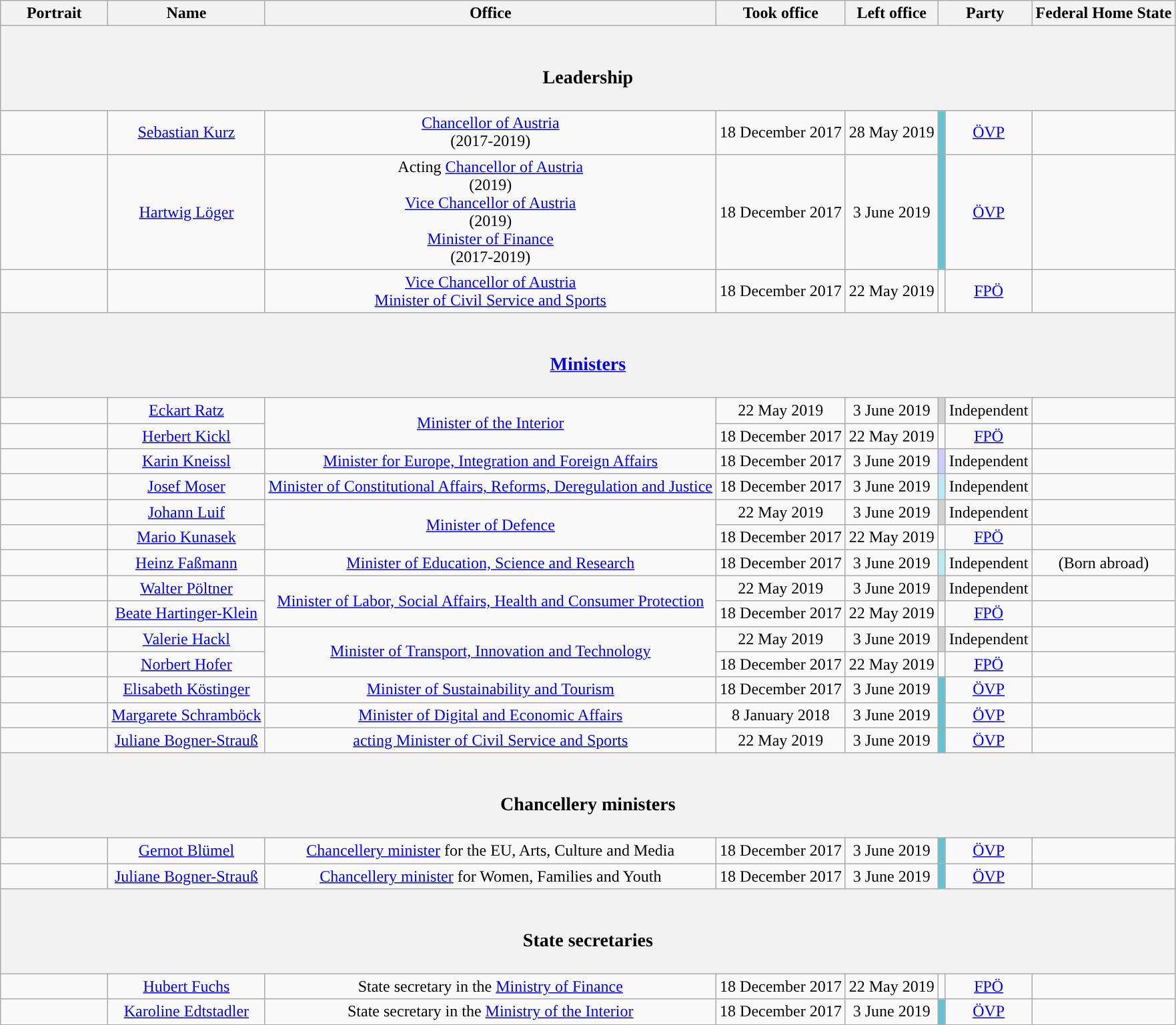<table class="wikitable sortable" style="border:#555; text-align:center; ">
<tr>
<th class="unsortable" style="width:100px;">Portrait</th>
<th>Name</th>
<th>Office</th>
<th>Took office</th>
<th>Left office</th>
<th colspan="2" class="unsortable" style="width:5px;">Party</th>
<th>Federal Home State</th>
</tr>
<tr>
<th colspan="9"><br><h3>Leadership</h3></th>
</tr>
<tr>
<td></td>
<td><a href='#'>Sebastian Kurz</a></td>
<td><a href='#'>Chancellor of Austria</a><br>(2017-2019)</td>
<td>18 December 2017</td>
<td>28 May 2019</td>
<td style="background-color: #63c3d0"></td>
<td><a href='#'>ÖVP</a></td>
<td></td>
</tr>
<tr>
<td></td>
<td><a href='#'>Hartwig Löger</a></td>
<td>Acting <a href='#'>Chancellor of Austria</a><br>(2019)<br><a href='#'>Vice Chancellor of Austria</a><br>(2019)<br><a href='#'>Minister of Finance</a><br>(2017-2019)</td>
<td>18 December 2017</td>
<td>3 June 2019</td>
<td style="background-color: #63c3d0"></td>
<td><a href='#'>ÖVP</a></td>
<td></td>
</tr>
<tr>
<td></td>
<td></td>
<td><a href='#'>Vice Chancellor of Austria</a><br><a href='#'>Minister of Civil Service and Sports</a></td>
<td>18 December 2017</td>
<td>22 May 2019</td>
<td style="background-color: "></td>
<td><a href='#'>FPÖ</a></td>
<td></td>
</tr>
<tr>
<th colspan="9"><br><h3><a href='#'>Ministers</a></h3></th>
</tr>
<tr>
<td></td>
<td><a href='#'>Eckart Ratz</a></td>
<td rowspan="2"><a href='#'>Minister of the Interior</a></td>
<td>22 May 2019</td>
<td>3 June 2019</td>
<td style="background-color: lightgray"></td>
<td>Independent</td>
<td></td>
</tr>
<tr>
<td></td>
<td><a href='#'>Herbert Kickl</a></td>
<td>18 December 2017</td>
<td>22 May 2019</td>
<td style="background-color: "></td>
<td><a href='#'>FPÖ</a></td>
<td></td>
</tr>
<tr>
<td></td>
<td><a href='#'>Karin Kneissl</a></td>
<td><a href='#'>Minister for Europe, Integration and Foreign Affairs</a></td>
<td>18 December 2017</td>
<td>3 June 2019</td>
<td style="background-color: #ccccff"></td>
<td>Independent <br> </td>
<td></td>
</tr>
<tr>
<td></td>
<td><a href='#'>Josef Moser</a></td>
<td><a href='#'>Minister of Constitutional Affairs, Reforms, Deregulation and Justice</a></td>
<td>18 December 2017</td>
<td>3 June 2019</td>
<td style="background-color: #b9eaf1"></td>
<td>Independent <br> </td>
<td></td>
</tr>
<tr>
<td></td>
<td><a href='#'>Johann Luif</a></td>
<td rowspan="2"><a href='#'>Minister of Defence</a></td>
<td>22 May 2019</td>
<td>3 June 2019</td>
<td style="background-color: lightgray"></td>
<td>Independent</td>
<td></td>
</tr>
<tr>
<td></td>
<td><a href='#'>Mario Kunasek</a></td>
<td>18 December 2017</td>
<td>22 May 2019</td>
<td style="background-color: "></td>
<td><a href='#'>FPÖ</a></td>
<td></td>
</tr>
<tr>
<td></td>
<td><a href='#'>Heinz Faßmann</a></td>
<td><a href='#'>Minister of Education, Science and Research</a></td>
<td>18 December 2017</td>
<td>3 June 2019</td>
<td style="background-color: #b9eaf1"></td>
<td>Independent<br></td>
<td>(Born abroad)</td>
</tr>
<tr>
<td></td>
<td><a href='#'>Walter Pöltner</a></td>
<td rowspan="2"><a href='#'>Minister of Labor, Social Affairs, Health and Consumer Protection</a></td>
<td>22 May 2019</td>
<td>3 June 2019</td>
<td style="background-color: lightgray"></td>
<td>Independent</td>
<td></td>
</tr>
<tr>
<td></td>
<td><a href='#'>Beate Hartinger-Klein</a></td>
<td>18 December 2017</td>
<td>22 May 2019</td>
<td style="background-color: "></td>
<td><a href='#'>FPÖ</a></td>
<td></td>
</tr>
<tr>
<td></td>
<td><a href='#'>Valerie Hackl</a></td>
<td rowspan="2"><a href='#'>Minister of Transport, Innovation and Technology</a></td>
<td>22 May 2019</td>
<td>3 June 2019</td>
<td style="background-color: lightgray"></td>
<td>Independent</td>
<td></td>
</tr>
<tr>
<td></td>
<td><a href='#'>Norbert Hofer</a></td>
<td>18 December 2017</td>
<td>22 May 2019</td>
<td style="background-color: "></td>
<td><a href='#'>FPÖ</a></td>
<td></td>
</tr>
<tr>
<td></td>
<td><a href='#'>Elisabeth Köstinger</a></td>
<td><a href='#'>Minister of Sustainability and Tourism</a></td>
<td>18 December 2017</td>
<td>3 June 2019</td>
<td style="background-color: #63c3d0"></td>
<td><a href='#'>ÖVP</a></td>
<td></td>
</tr>
<tr>
<td></td>
<td><a href='#'>Margarete Schramböck</a></td>
<td><a href='#'>Minister of Digital and Economic Affairs</a></td>
<td>8 January 2018</td>
<td>3 June 2019</td>
<td style="background-color: #63c3d0"></td>
<td><a href='#'>ÖVP</a></td>
<td></td>
</tr>
<tr>
<td></td>
<td><a href='#'>Juliane Bogner-Strauß</a></td>
<td><a href='#'>acting Minister of Civil Service and Sports</a></td>
<td>22 May 2019</td>
<td>3 June 2019</td>
<td style="background-color: #63c3d0"></td>
<td><a href='#'>ÖVP</a></td>
<td></td>
</tr>
<tr>
<th colspan="9"><br><h3>Chancellery ministers</h3></th>
</tr>
<tr>
<td></td>
<td><a href='#'>Gernot Blümel</a></td>
<td><a href='#'>Chancellery minister</a> for the EU, Arts, Culture and Media</td>
<td>18 December 2017</td>
<td>3 June 2019</td>
<td style="background-color: #63c3d0"></td>
<td><a href='#'>ÖVP</a></td>
<td></td>
</tr>
<tr>
<td></td>
<td><a href='#'>Juliane Bogner-Strauß</a></td>
<td><a href='#'>Chancellery minister</a> for Women, Families and Youth</td>
<td>18 December 2017</td>
<td>3 June 2019</td>
<td style="background-color: #63c3d0"></td>
<td><a href='#'>ÖVP</a></td>
<td></td>
</tr>
<tr>
<th colspan="9"><br><h3>State secretaries</h3></th>
</tr>
<tr>
<td></td>
<td><a href='#'>Hubert Fuchs</a></td>
<td>State secretary in the <a href='#'>Ministry of Finance</a></td>
<td>18 December 2017</td>
<td>22 May 2019</td>
<td style="background-color: "></td>
<td><a href='#'>FPÖ</a></td>
<td></td>
</tr>
<tr>
<td></td>
<td><a href='#'>Karoline Edtstadler</a></td>
<td>State secretary in the <a href='#'>Ministry of the Interior</a></td>
<td>18 December 2017</td>
<td>3 June 2019</td>
<td style="background-color: #63c3d0"></td>
<td><a href='#'>ÖVP</a></td>
<td></td>
</tr>
</table>
